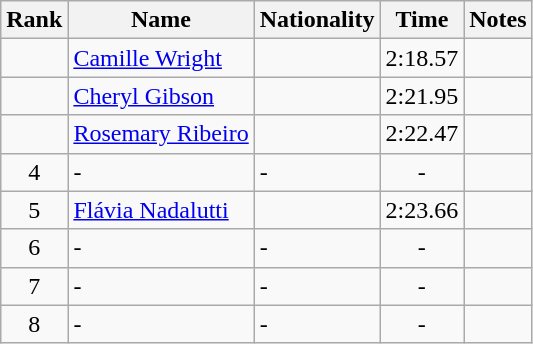<table class="wikitable sortable" style="text-align:center">
<tr>
<th>Rank</th>
<th>Name</th>
<th>Nationality</th>
<th>Time</th>
<th>Notes</th>
</tr>
<tr>
<td></td>
<td align=left><a href='#'>Camille Wright</a></td>
<td align=left></td>
<td>2:18.57</td>
<td></td>
</tr>
<tr>
<td></td>
<td align=left><a href='#'>Cheryl Gibson</a></td>
<td align=left></td>
<td>2:21.95</td>
<td></td>
</tr>
<tr>
<td></td>
<td align=left><a href='#'>Rosemary Ribeiro</a></td>
<td align=left></td>
<td>2:22.47</td>
<td></td>
</tr>
<tr>
<td>4</td>
<td align=left>-</td>
<td align=left>-</td>
<td>-</td>
<td></td>
</tr>
<tr>
<td>5</td>
<td align=left><a href='#'>Flávia Nadalutti</a></td>
<td align=left></td>
<td>2:23.66</td>
<td></td>
</tr>
<tr>
<td>6</td>
<td align=left>-</td>
<td align=left>-</td>
<td>-</td>
<td></td>
</tr>
<tr>
<td>7</td>
<td align=left>-</td>
<td align=left>-</td>
<td>-</td>
<td></td>
</tr>
<tr>
<td>8</td>
<td align=left>-</td>
<td align=left>-</td>
<td>-</td>
<td></td>
</tr>
</table>
